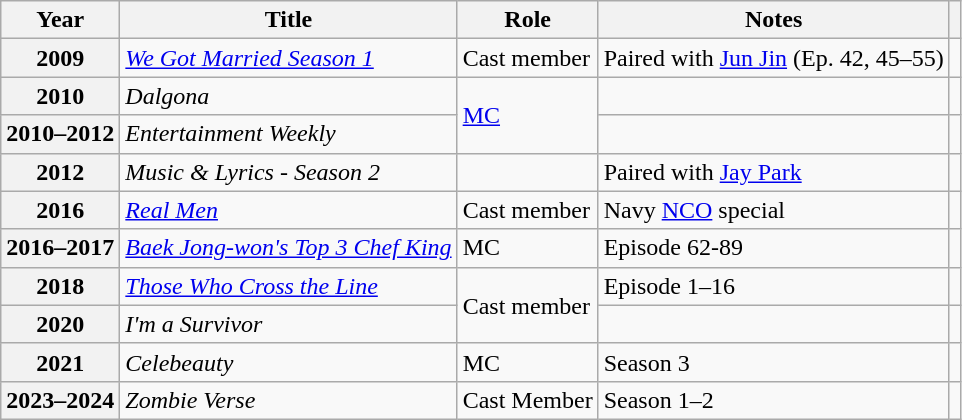<table class="wikitable plainrowheaders">
<tr>
<th scope="col">Year</th>
<th scope="col">Title</th>
<th scope="col">Role</th>
<th scope="col">Notes</th>
<th scope="col" class="unsortable"></th>
</tr>
<tr>
<th scope="row">2009</th>
<td><em><a href='#'>We Got Married Season 1</a></em></td>
<td>Cast member</td>
<td>Paired with <a href='#'>Jun Jin</a> (Ep. 42, 45–55)</td>
<td style="text-align:center"></td>
</tr>
<tr>
<th scope="row">2010</th>
<td><em>Dalgona</em> </td>
<td rowspan="2"><a href='#'>MC</a></td>
<td></td>
<td style="text-align:center"></td>
</tr>
<tr>
<th scope="row">2010–2012</th>
<td><em>Entertainment Weekly</em></td>
<td></td>
<td style="text-align:center"></td>
</tr>
<tr>
<th scope="row">2012</th>
<td><em>Music & Lyrics - Season 2</em></td>
<td></td>
<td>Paired with <a href='#'>Jay Park</a></td>
<td style="text-align:center"></td>
</tr>
<tr>
<th scope="row">2016</th>
<td><em><a href='#'>Real Men</a></em></td>
<td>Cast member</td>
<td>Navy <a href='#'>NCO</a> special</td>
<td style="text-align:center"></td>
</tr>
<tr>
<th scope="row">2016–2017</th>
<td><em><a href='#'>Baek Jong-won's Top 3 Chef King</a></em></td>
<td>MC</td>
<td>Episode 62-89</td>
<td style="text-align:center"></td>
</tr>
<tr>
<th scope="row">2018</th>
<td><em><a href='#'>Those Who Cross the Line</a></em></td>
<td rowspan="2">Cast member</td>
<td>Episode 1–16</td>
<td style="text-align:center"></td>
</tr>
<tr>
<th scope="row">2020</th>
<td><em>I'm a Survivor</em></td>
<td></td>
<td style="text-align:center"></td>
</tr>
<tr>
<th scope="row">2021</th>
<td><em>Celebeauty</em></td>
<td>MC</td>
<td>Season 3</td>
<td style="text-align:center"></td>
</tr>
<tr>
<th scope="row">2023–2024</th>
<td><em>Zombie Verse</em></td>
<td>Cast Member</td>
<td>Season 1–2</td>
<td style="text-align:center"></td>
</tr>
</table>
